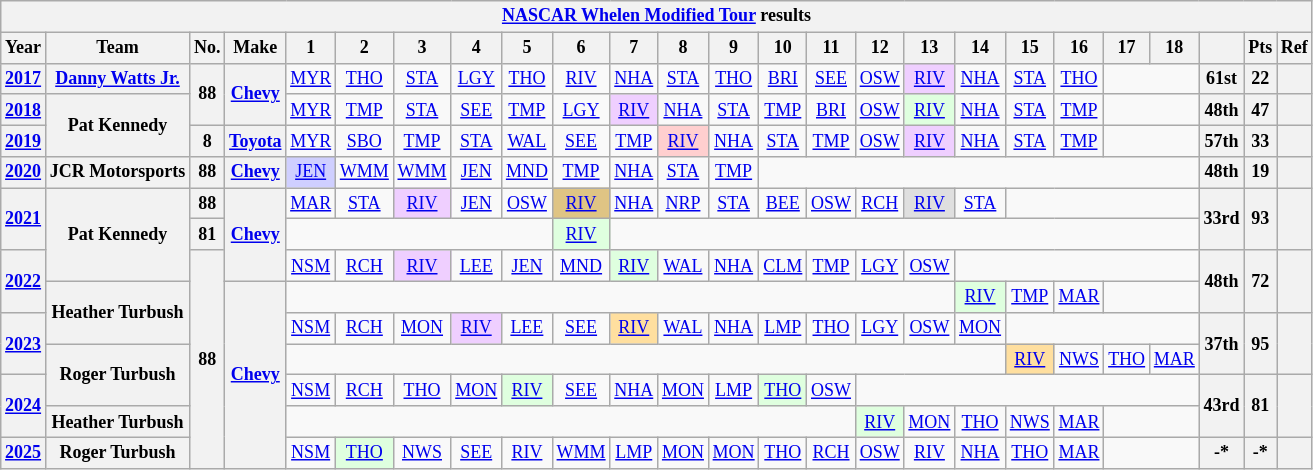<table class="wikitable" style="text-align:center; font-size:75%">
<tr>
<th colspan=38><a href='#'>NASCAR Whelen Modified Tour</a> results</th>
</tr>
<tr>
<th>Year</th>
<th>Team</th>
<th>No.</th>
<th>Make</th>
<th>1</th>
<th>2</th>
<th>3</th>
<th>4</th>
<th>5</th>
<th>6</th>
<th>7</th>
<th>8</th>
<th>9</th>
<th>10</th>
<th>11</th>
<th>12</th>
<th>13</th>
<th>14</th>
<th>15</th>
<th>16</th>
<th>17</th>
<th>18</th>
<th></th>
<th>Pts</th>
<th>Ref</th>
</tr>
<tr>
<th><a href='#'>2017</a></th>
<th><a href='#'>Danny Watts Jr.</a></th>
<th rowspan=2>88</th>
<th rowspan=2><a href='#'>Chevy</a></th>
<td><a href='#'>MYR</a></td>
<td><a href='#'>THO</a></td>
<td><a href='#'>STA</a></td>
<td><a href='#'>LGY</a></td>
<td><a href='#'>THO</a></td>
<td><a href='#'>RIV</a></td>
<td><a href='#'>NHA</a></td>
<td><a href='#'>STA</a></td>
<td><a href='#'>THO</a></td>
<td><a href='#'>BRI</a></td>
<td><a href='#'>SEE</a></td>
<td><a href='#'>OSW</a></td>
<td style="background:#EFCFFF;"><a href='#'>RIV</a><br></td>
<td><a href='#'>NHA</a></td>
<td><a href='#'>STA</a></td>
<td><a href='#'>THO</a></td>
<td colspan=2></td>
<th>61st</th>
<th>22</th>
<th></th>
</tr>
<tr>
<th><a href='#'>2018</a></th>
<th rowspan=2>Pat Kennedy</th>
<td><a href='#'>MYR</a></td>
<td><a href='#'>TMP</a></td>
<td><a href='#'>STA</a></td>
<td><a href='#'>SEE</a></td>
<td><a href='#'>TMP</a></td>
<td><a href='#'>LGY</a></td>
<td style="background:#EFCFFF;"><a href='#'>RIV</a><br></td>
<td><a href='#'>NHA</a></td>
<td><a href='#'>STA</a></td>
<td><a href='#'>TMP</a></td>
<td><a href='#'>BRI</a></td>
<td><a href='#'>OSW</a></td>
<td style="background:#DFFFDF;"><a href='#'>RIV</a><br></td>
<td><a href='#'>NHA</a></td>
<td><a href='#'>STA</a></td>
<td><a href='#'>TMP</a></td>
<td colspan=2></td>
<th>48th</th>
<th>47</th>
<th></th>
</tr>
<tr>
<th><a href='#'>2019</a></th>
<th>8</th>
<th><a href='#'>Toyota</a></th>
<td><a href='#'>MYR</a></td>
<td><a href='#'>SBO</a></td>
<td><a href='#'>TMP</a></td>
<td><a href='#'>STA</a></td>
<td><a href='#'>WAL</a></td>
<td><a href='#'>SEE</a></td>
<td><a href='#'>TMP</a></td>
<td style="background:#FFCFCF;"><a href='#'>RIV</a><br></td>
<td><a href='#'>NHA</a></td>
<td><a href='#'>STA</a></td>
<td><a href='#'>TMP</a></td>
<td><a href='#'>OSW</a></td>
<td style="background:#EFCFFF;"><a href='#'>RIV</a><br></td>
<td><a href='#'>NHA</a></td>
<td><a href='#'>STA</a></td>
<td><a href='#'>TMP</a></td>
<td colspan=2></td>
<th>57th</th>
<th>33</th>
<th></th>
</tr>
<tr>
<th><a href='#'>2020</a></th>
<th>JCR Motorsports</th>
<th>88</th>
<th><a href='#'>Chevy</a></th>
<td style="background:#CFCFFF;"><a href='#'>JEN</a><br></td>
<td><a href='#'>WMM</a></td>
<td><a href='#'>WMM</a></td>
<td><a href='#'>JEN</a></td>
<td><a href='#'>MND</a></td>
<td><a href='#'>TMP</a></td>
<td><a href='#'>NHA</a></td>
<td><a href='#'>STA</a></td>
<td><a href='#'>TMP</a></td>
<td colspan=9></td>
<th>48th</th>
<th>19</th>
<th></th>
</tr>
<tr>
<th rowspan=2><a href='#'>2021</a></th>
<th rowspan=3>Pat Kennedy</th>
<th>88</th>
<th rowspan=3><a href='#'>Chevy</a></th>
<td><a href='#'>MAR</a></td>
<td><a href='#'>STA</a></td>
<td style="background:#EFCFFF;"><a href='#'>RIV</a><br></td>
<td><a href='#'>JEN</a></td>
<td><a href='#'>OSW</a></td>
<td style="background:#DFC484;"><a href='#'>RIV</a><br></td>
<td><a href='#'>NHA</a></td>
<td><a href='#'>NRP</a></td>
<td><a href='#'>STA</a></td>
<td><a href='#'>BEE</a></td>
<td><a href='#'>OSW</a></td>
<td><a href='#'>RCH</a></td>
<td style="background:#DFDFDF;"><a href='#'>RIV</a><br></td>
<td><a href='#'>STA</a></td>
<td colspan=4></td>
<th rowspan=2>33rd</th>
<th rowspan=2>93</th>
<th rowspan=2></th>
</tr>
<tr>
<th>81</th>
<td colspan=5></td>
<td style="background:#DFFFDF;"><a href='#'>RIV</a><br></td>
<td colspan=12></td>
</tr>
<tr>
<th rowspan=2><a href='#'>2022</a></th>
<th rowspan=7>88</th>
<td><a href='#'>NSM</a></td>
<td><a href='#'>RCH</a></td>
<td style="background:#EFCFFF;"><a href='#'>RIV</a><br></td>
<td><a href='#'>LEE</a></td>
<td><a href='#'>JEN</a></td>
<td><a href='#'>MND</a></td>
<td style="background:#DFFFDF;"><a href='#'>RIV</a><br></td>
<td><a href='#'>WAL</a></td>
<td><a href='#'>NHA</a></td>
<td><a href='#'>CLM</a></td>
<td><a href='#'>TMP</a></td>
<td><a href='#'>LGY</a></td>
<td><a href='#'>OSW</a></td>
<td colspan=5></td>
<th rowspan=2>48th</th>
<th rowspan=2>72</th>
<th rowspan=2></th>
</tr>
<tr>
<th rowspan=2>Heather Turbush</th>
<th rowspan=6><a href='#'>Chevy</a></th>
<td colspan=13></td>
<td style="background:#DFFFDF;"><a href='#'>RIV</a><br></td>
<td><a href='#'>TMP</a></td>
<td><a href='#'>MAR</a></td>
<td colspan=2></td>
</tr>
<tr>
<th rowspan=2><a href='#'>2023</a></th>
<td><a href='#'>NSM</a></td>
<td><a href='#'>RCH</a></td>
<td><a href='#'>MON</a></td>
<td style="background:#EFCFFF;"><a href='#'>RIV</a><br></td>
<td><a href='#'>LEE</a></td>
<td><a href='#'>SEE</a></td>
<td style="background:#FFDF9F;"><a href='#'>RIV</a><br></td>
<td><a href='#'>WAL</a></td>
<td><a href='#'>NHA</a></td>
<td><a href='#'>LMP</a></td>
<td><a href='#'>THO</a></td>
<td><a href='#'>LGY</a></td>
<td><a href='#'>OSW</a></td>
<td><a href='#'>MON</a></td>
<td colspan=4></td>
<th rowspan=2>37th</th>
<th rowspan=2>95</th>
<th rowspan=2></th>
</tr>
<tr>
<th rowspan=2>Roger Turbush</th>
<td colspan=14></td>
<td style="background:#FFDF9F;"><a href='#'>RIV</a><br></td>
<td><a href='#'>NWS</a></td>
<td><a href='#'>THO</a></td>
<td><a href='#'>MAR</a></td>
</tr>
<tr>
<th rowspan=2><a href='#'>2024</a></th>
<td><a href='#'>NSM</a></td>
<td><a href='#'>RCH</a></td>
<td><a href='#'>THO</a></td>
<td><a href='#'>MON</a></td>
<td style="background:#DFFFDF;"><a href='#'>RIV</a><br></td>
<td><a href='#'>SEE</a></td>
<td><a href='#'>NHA</a></td>
<td><a href='#'>MON</a></td>
<td><a href='#'>LMP</a></td>
<td style="background:#DFFFDF;"><a href='#'>THO</a><br></td>
<td><a href='#'>OSW</a></td>
<td colspan=7></td>
<th rowspan=2>43rd</th>
<th rowspan=2>81</th>
<th rowspan=2></th>
</tr>
<tr>
<th>Heather Turbush</th>
<td colspan=11></td>
<td style="background:#DFFFDF;"><a href='#'>RIV</a><br></td>
<td><a href='#'>MON</a></td>
<td><a href='#'>THO</a></td>
<td><a href='#'>NWS</a></td>
<td><a href='#'>MAR</a></td>
<td colspan=2></td>
</tr>
<tr>
<th><a href='#'>2025</a></th>
<th>Roger Turbush</th>
<td><a href='#'>NSM</a></td>
<td style="background:#DFFFDF;"><a href='#'>THO</a><br></td>
<td><a href='#'>NWS</a></td>
<td><a href='#'>SEE</a></td>
<td><a href='#'>RIV</a></td>
<td><a href='#'>WMM</a></td>
<td><a href='#'>LMP</a></td>
<td><a href='#'>MON</a></td>
<td><a href='#'>MON</a></td>
<td><a href='#'>THO</a></td>
<td><a href='#'>RCH</a></td>
<td><a href='#'>OSW</a></td>
<td><a href='#'>RIV</a></td>
<td><a href='#'>NHA</a></td>
<td><a href='#'>THO</a></td>
<td><a href='#'>MAR</a></td>
<td colspan=2></td>
<th>-*</th>
<th>-*</th>
<th></th>
</tr>
</table>
